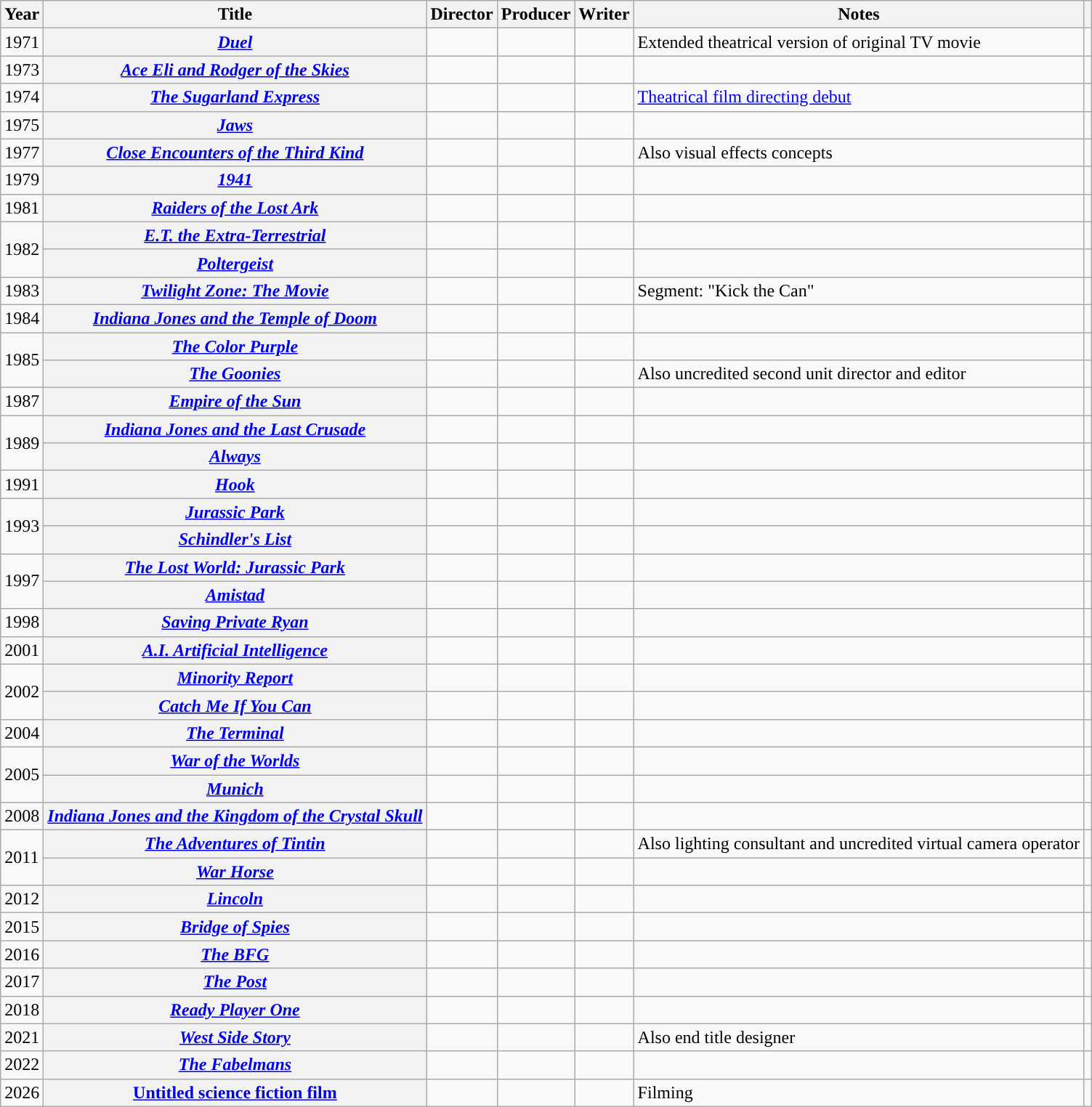<table class="wikitable plainrowheaders">
<tr>
<th scope="col">Year</th>
<th scope="col">Title</th>
<th scope="col">Director</th>
<th scope="col">Producer</th>
<th scope="col">Writer</th>
<th scope="col" class=unsortable>Notes</th>
<th scope="col" class=unsortable></th>
</tr>
<tr>
<td>1971</td>
<th scope="row"><em><a href='#'>Duel</a></em></th>
<td></td>
<td></td>
<td></td>
<td style="text-align:left">Extended theatrical version of original TV movie</td>
<td></td>
</tr>
<tr>
<td>1973</td>
<th scope="row"><em><a href='#'>Ace Eli and Rodger of the Skies</a></em></th>
<td></td>
<td></td>
<td></td>
<td></td>
<td></td>
</tr>
<tr>
<td>1974</td>
<th scope="row"><em><a href='#'>The Sugarland Express</a></em></th>
<td></td>
<td></td>
<td></td>
<td style="text-align:left"><a href='#'>Theatrical film directing debut</a></td>
<td></td>
</tr>
<tr>
<td>1975</td>
<th scope="row"><em><a href='#'>Jaws</a></em></th>
<td></td>
<td></td>
<td></td>
<td style="text-align:left"></td>
<td></td>
</tr>
<tr>
<td>1977</td>
<th scope="row"><em><a href='#'>Close Encounters of the Third Kind</a></em></th>
<td></td>
<td></td>
<td></td>
<td style="text-align:left">Also visual effects concepts</td>
<td></td>
</tr>
<tr>
<td>1979</td>
<th scope="row"><em><a href='#'>1941</a></em></th>
<td></td>
<td></td>
<td></td>
<td style="text-align:left"></td>
<td></td>
</tr>
<tr>
<td>1981</td>
<th scope="row"><em><a href='#'>Raiders of the Lost Ark</a></em></th>
<td></td>
<td></td>
<td></td>
<td style="text-align:left"></td>
<td></td>
</tr>
<tr>
<td rowspan="2">1982</td>
<th scope="row"><em><a href='#'>E.T. the Extra-Terrestrial</a></em></th>
<td></td>
<td></td>
<td></td>
<td style="text-align:left"></td>
<td></td>
</tr>
<tr>
<th scope="row"><em><a href='#'>Poltergeist</a></em></th>
<td></td>
<td></td>
<td></td>
<td></td>
<td></td>
</tr>
<tr>
<td>1983</td>
<th scope="row"><em><a href='#'>Twilight Zone: The Movie</a></em></th>
<td></td>
<td></td>
<td></td>
<td style="text-align:left">Segment: "Kick the Can"</td>
<td></td>
</tr>
<tr>
<td>1984</td>
<th scope="row"><em><a href='#'>Indiana Jones and the Temple of Doom</a></em></th>
<td></td>
<td></td>
<td></td>
<td style="text-align:left"></td>
<td></td>
</tr>
<tr>
<td rowspan=2>1985</td>
<th scope="row"><em><a href='#'>The Color Purple</a></em></th>
<td></td>
<td></td>
<td></td>
<td style="text-align:left"></td>
<td></td>
</tr>
<tr>
<th scope="row"><em><a href='#'>The Goonies</a></em></th>
<td></td>
<td></td>
<td></td>
<td>Also uncredited second unit director and editor</td>
<td></td>
</tr>
<tr>
<td>1987</td>
<th scope="row"><em><a href='#'>Empire of the Sun</a></em></th>
<td></td>
<td></td>
<td></td>
<td style="text-align:left"></td>
<td></td>
</tr>
<tr>
<td rowspan=2>1989</td>
<th scope="row"><em><a href='#'>Indiana Jones and the Last Crusade</a></em></th>
<td></td>
<td></td>
<td></td>
<td style="text-align:left"></td>
<td></td>
</tr>
<tr>
<th scope="row"><em><a href='#'>Always</a></em></th>
<td></td>
<td></td>
<td></td>
<td style="text-align:left"></td>
<td></td>
</tr>
<tr>
<td>1991</td>
<th scope="row"><em><a href='#'>Hook</a></em></th>
<td></td>
<td></td>
<td></td>
<td style="text-align:left"></td>
<td></td>
</tr>
<tr>
<td rowspan="2">1993</td>
<th scope="row"><em><a href='#'>Jurassic Park</a></em></th>
<td></td>
<td></td>
<td></td>
<td style="text-align:left"></td>
<td></td>
</tr>
<tr>
<th scope="row"><em><a href='#'>Schindler's List</a></em></th>
<td></td>
<td></td>
<td></td>
<td style="text-align:left"></td>
<td></td>
</tr>
<tr>
<td rowspan=2>1997</td>
<th scope="row"><em><a href='#'>The Lost World: Jurassic Park</a></em></th>
<td></td>
<td></td>
<td></td>
<td style="text-align:left"></td>
<td></td>
</tr>
<tr>
<th scope="row"><em><a href='#'>Amistad</a></em></th>
<td></td>
<td></td>
<td></td>
<td style="text-align:left"></td>
<td></td>
</tr>
<tr>
<td>1998</td>
<th scope="row"><em><a href='#'>Saving Private Ryan</a></em></th>
<td></td>
<td></td>
<td></td>
<td style="text-align:left"></td>
<td></td>
</tr>
<tr>
<td>2001</td>
<th scope="row"><em><a href='#'>A.I. Artificial Intelligence</a></em></th>
<td></td>
<td></td>
<td></td>
<td style="text-align:left"></td>
<td></td>
</tr>
<tr>
<td rowspan="2">2002</td>
<th scope="row"><em><a href='#'>Minority Report</a></em></th>
<td></td>
<td></td>
<td></td>
<td style="text-align:left"></td>
<td></td>
</tr>
<tr>
<th scope="row"><em><a href='#'>Catch Me If You Can</a></em></th>
<td></td>
<td></td>
<td></td>
<td style="text-align:left"></td>
<td></td>
</tr>
<tr>
<td>2004</td>
<th scope="row"><em><a href='#'>The Terminal</a></em></th>
<td></td>
<td></td>
<td></td>
<td style="text-align:left"></td>
<td></td>
</tr>
<tr>
<td rowspan="2">2005</td>
<th scope="row"><em><a href='#'>War of the Worlds</a></em></th>
<td></td>
<td></td>
<td></td>
<td style="text-align:left"></td>
<td></td>
</tr>
<tr>
<th scope="row"><em><a href='#'>Munich</a></em></th>
<td></td>
<td></td>
<td></td>
<td style="text-align:left"></td>
<td></td>
</tr>
<tr>
<td>2008</td>
<th scope="row"><em><a href='#'>Indiana Jones and the Kingdom of the Crystal Skull</a></em></th>
<td></td>
<td></td>
<td></td>
<td style="text-align:left"></td>
<td></td>
</tr>
<tr>
<td rowspan="2">2011</td>
<th scope="row"><em><a href='#'>The Adventures of Tintin</a></em></th>
<td></td>
<td></td>
<td></td>
<td style="text-align:left">Also lighting consultant and uncredited virtual camera operator</td>
<td></td>
</tr>
<tr>
<th scope="row"><em><a href='#'>War Horse</a></em></th>
<td></td>
<td></td>
<td></td>
<td style="text-align:left"></td>
<td></td>
</tr>
<tr>
<td>2012</td>
<th scope="row"><em><a href='#'>Lincoln</a></em></th>
<td></td>
<td></td>
<td></td>
<td style="text-align:left"></td>
<td></td>
</tr>
<tr>
<td>2015</td>
<th scope="row"><em><a href='#'>Bridge of Spies</a></em></th>
<td></td>
<td></td>
<td></td>
<td style="text-align:left"></td>
<td></td>
</tr>
<tr>
<td>2016</td>
<th scope="row"><em><a href='#'>The BFG</a></em></th>
<td></td>
<td></td>
<td></td>
<td style="text-align:left"></td>
<td></td>
</tr>
<tr>
<td>2017</td>
<th scope="row"><em><a href='#'>The Post</a></em></th>
<td></td>
<td></td>
<td></td>
<td style="text-align:left"></td>
<td></td>
</tr>
<tr>
<td>2018</td>
<th scope="row"><em><a href='#'>Ready Player One</a></em></th>
<td></td>
<td></td>
<td></td>
<td style="text-align:left"></td>
<td></td>
</tr>
<tr>
<td>2021</td>
<th scope="row"><em><a href='#'>West Side Story</a></em></th>
<td></td>
<td></td>
<td></td>
<td style="text-align:left">Also end title designer</td>
<td></td>
</tr>
<tr>
<td>2022</td>
<th scope="row"><em><a href='#'>The Fabelmans</a></em></th>
<td></td>
<td></td>
<td></td>
<td style="text-align:left"></td>
<td></td>
</tr>
<tr>
<td>2026</td>
<th scope="row"><a href='#'>Untitled science fiction film</a></th>
<td></td>
<td></td>
<td></td>
<td style="text-align:left">Filming</td>
<td></td>
</tr>
</table>
